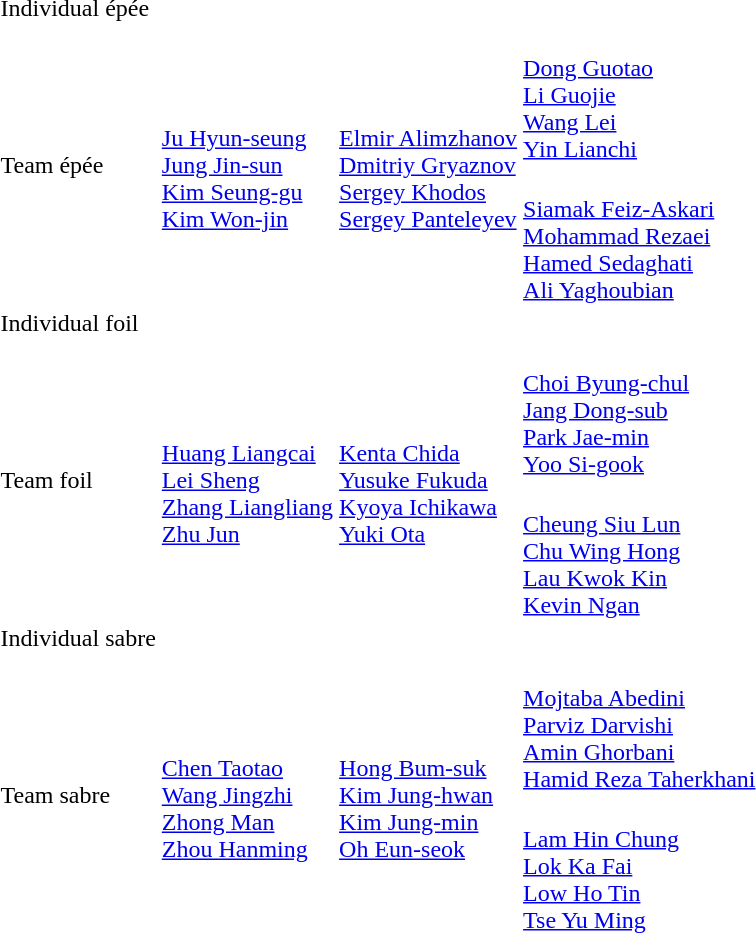<table>
<tr>
<td rowspan=2>Individual épée</td>
<td rowspan=2></td>
<td rowspan=2></td>
<td></td>
</tr>
<tr>
<td></td>
</tr>
<tr>
<td rowspan=2>Team épée</td>
<td rowspan=2><br><a href='#'>Ju Hyun-seung</a><br><a href='#'>Jung Jin-sun</a><br><a href='#'>Kim Seung-gu</a><br><a href='#'>Kim Won-jin</a></td>
<td rowspan=2><br><a href='#'>Elmir Alimzhanov</a><br><a href='#'>Dmitriy Gryaznov</a><br><a href='#'>Sergey Khodos</a><br><a href='#'>Sergey Panteleyev</a></td>
<td><br><a href='#'>Dong Guotao</a><br><a href='#'>Li Guojie</a><br><a href='#'>Wang Lei</a><br><a href='#'>Yin Lianchi</a></td>
</tr>
<tr>
<td><br><a href='#'>Siamak Feiz-Askari</a><br><a href='#'>Mohammad Rezaei</a><br><a href='#'>Hamed Sedaghati</a><br><a href='#'>Ali Yaghoubian</a></td>
</tr>
<tr>
<td rowspan=2>Individual foil</td>
<td rowspan=2></td>
<td rowspan=2></td>
<td></td>
</tr>
<tr>
<td></td>
</tr>
<tr>
<td rowspan=2>Team foil</td>
<td rowspan=2><br><a href='#'>Huang Liangcai</a><br><a href='#'>Lei Sheng</a><br><a href='#'>Zhang Liangliang</a><br><a href='#'>Zhu Jun</a></td>
<td rowspan=2><br><a href='#'>Kenta Chida</a><br><a href='#'>Yusuke Fukuda</a><br><a href='#'>Kyoya Ichikawa</a><br><a href='#'>Yuki Ota</a></td>
<td><br><a href='#'>Choi Byung-chul</a><br><a href='#'>Jang Dong-sub</a><br><a href='#'>Park Jae-min</a><br><a href='#'>Yoo Si-gook</a></td>
</tr>
<tr>
<td><br><a href='#'>Cheung Siu Lun</a><br><a href='#'>Chu Wing Hong</a><br><a href='#'>Lau Kwok Kin</a><br><a href='#'>Kevin Ngan</a></td>
</tr>
<tr>
<td rowspan=2>Individual sabre</td>
<td rowspan=2></td>
<td rowspan=2></td>
<td></td>
</tr>
<tr>
<td></td>
</tr>
<tr>
<td rowspan=2>Team sabre</td>
<td rowspan=2><br><a href='#'>Chen Taotao</a><br><a href='#'>Wang Jingzhi</a><br><a href='#'>Zhong Man</a><br><a href='#'>Zhou Hanming</a></td>
<td rowspan=2><br><a href='#'>Hong Bum-suk</a><br><a href='#'>Kim Jung-hwan</a><br><a href='#'>Kim Jung-min</a><br><a href='#'>Oh Eun-seok</a></td>
<td><br><a href='#'>Mojtaba Abedini</a><br><a href='#'>Parviz Darvishi</a><br><a href='#'>Amin Ghorbani</a><br><a href='#'>Hamid Reza Taherkhani</a></td>
</tr>
<tr>
<td><br><a href='#'>Lam Hin Chung</a><br><a href='#'>Lok Ka Fai</a><br><a href='#'>Low Ho Tin</a><br><a href='#'>Tse Yu Ming</a></td>
</tr>
</table>
